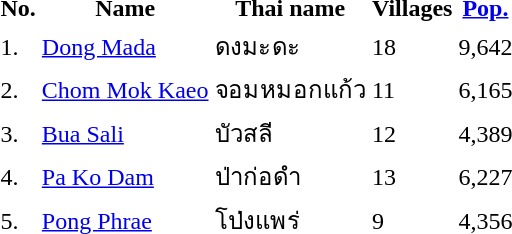<table>
<tr>
<th>No.</th>
<th>Name</th>
<th>Thai name</th>
<th>Villages</th>
<th><a href='#'>Pop.</a></th>
</tr>
<tr>
<td>1.</td>
<td><a href='#'>Dong Mada</a></td>
<td>ดงมะดะ</td>
<td>18</td>
<td>9,642</td>
<td></td>
</tr>
<tr>
<td>2.</td>
<td><a href='#'>Chom Mok Kaeo</a></td>
<td>จอมหมอกแก้ว</td>
<td>11</td>
<td>6,165</td>
<td></td>
</tr>
<tr>
<td>3.</td>
<td><a href='#'>Bua Sali</a></td>
<td>บัวสลี</td>
<td>12</td>
<td>4,389</td>
<td></td>
</tr>
<tr>
<td>4.</td>
<td><a href='#'>Pa Ko Dam</a></td>
<td>ป่าก่อดำ</td>
<td>13</td>
<td>6,227</td>
<td></td>
</tr>
<tr>
<td>5.</td>
<td><a href='#'>Pong Phrae</a></td>
<td>โป่งแพร่</td>
<td>9</td>
<td>4,356</td>
<td></td>
</tr>
</table>
